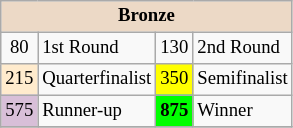<table class="wikitable" style="font-size:78%;">
<tr>
<th colspan=4 style="background:#ecd9c6;">Bronze</th>
</tr>
<tr>
<td align="center">80</td>
<td>1st Round</td>
<td align="center">130</td>
<td>2nd Round</td>
</tr>
<tr>
<td align="center" style="background:#ffebcd;">215</td>
<td>Quarterfinalist</td>
<td align="center" style="background:#ffff00;">350</td>
<td>Semifinalist</td>
</tr>
<tr>
<td align="center" style="background:#D8BFD8;">575</td>
<td>Runner-up</td>
<td align="center" style="background:#00ff00;font-weight:bold;">875</td>
<td>Winner</td>
</tr>
<tr>
</tr>
</table>
